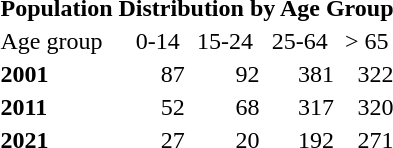<table>
<tr>
<th colspan="5">Population Distribution by Age Group </th>
</tr>
<tr>
<td>Age group</td>
<td align="center">0-14</td>
<td align="center">15-24</td>
<td align="center">25-64</td>
<td align="center">> 65</td>
</tr>
<tr>
<td><strong>2001</strong></td>
<td align="right">87</td>
<td align="right">92</td>
<td align="right">381</td>
<td align="right">322</td>
</tr>
<tr>
<td><strong>2011</strong></td>
<td align="right">52</td>
<td align="right">68</td>
<td align="right">317</td>
<td align="right">320</td>
</tr>
<tr>
<td><strong>2021</strong></td>
<td align="right">27</td>
<td align="right">20</td>
<td align="right">192</td>
<td align="right">271</td>
</tr>
</table>
